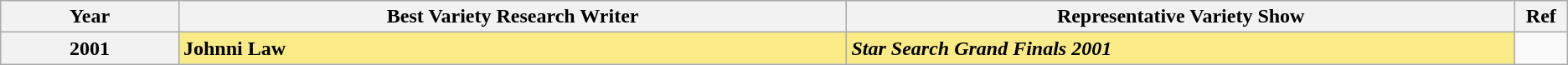<table class="wikitable sortable">
<tr>
<th scope="col" style="width:8%;">Year</th>
<th scope="col" style="width:30%;"><strong>Best Variety Research Writer</strong></th>
<th scope="col" style="width:30%;">Representative Variety Show</th>
<th scope="col" class="unsortable" style="width:2%;">Ref</th>
</tr>
<tr>
<th scope="row" style="text-align:center;">2001</th>
<td style="background:#FAEB86;"><strong>Johnni Law</strong></td>
<td style="background:#FAEB86;"><strong><em>Star Search Grand Finals 2001</em></strong></td>
<td></td>
</tr>
</table>
